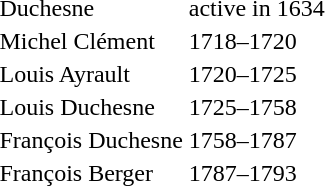<table>
<tr>
<td>Duchesne</td>
<td>active in 1634</td>
</tr>
<tr>
<td>Michel Clément</td>
<td>1718–1720</td>
</tr>
<tr>
<td>Louis Ayrault</td>
<td>1720–1725</td>
</tr>
<tr>
<td>Louis Duchesne</td>
<td>1725–1758</td>
</tr>
<tr>
<td>François Duchesne</td>
<td>1758–1787</td>
</tr>
<tr>
<td>François Berger</td>
<td>1787–1793</td>
</tr>
</table>
